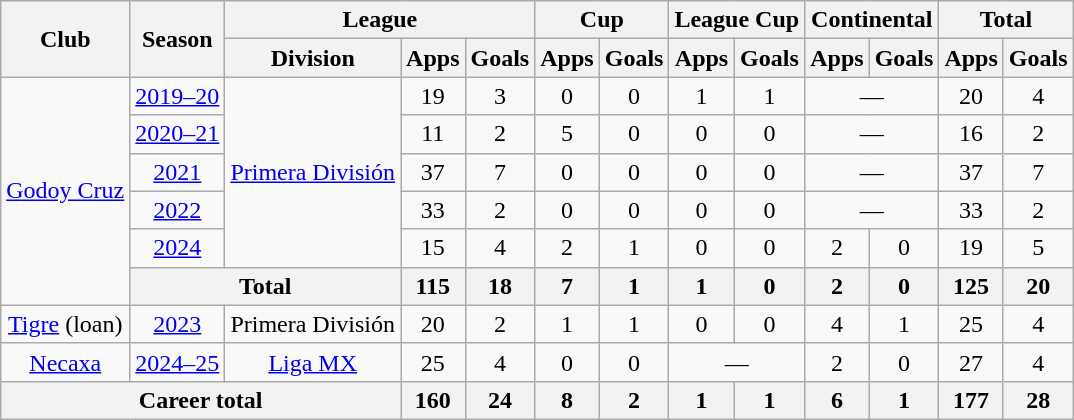<table class="wikitable" style="text-align:center">
<tr>
<th rowspan="2">Club</th>
<th rowspan="2">Season</th>
<th colspan="3">League</th>
<th colspan="2">Cup</th>
<th colspan="2">League Cup</th>
<th colspan="2">Continental</th>
<th colspan="2">Total</th>
</tr>
<tr>
<th>Division</th>
<th>Apps</th>
<th>Goals</th>
<th>Apps</th>
<th>Goals</th>
<th>Apps</th>
<th>Goals</th>
<th>Apps</th>
<th>Goals</th>
<th>Apps</th>
<th>Goals</th>
</tr>
<tr>
<td rowspan="6"><a href='#'>Godoy Cruz</a></td>
<td><a href='#'>2019–20</a></td>
<td rowspan="5"><a href='#'>Primera División</a></td>
<td>19</td>
<td>3</td>
<td>0</td>
<td>0</td>
<td>1</td>
<td>1</td>
<td colspan="2">—</td>
<td>20</td>
<td>4</td>
</tr>
<tr>
<td><a href='#'>2020–21</a></td>
<td>11</td>
<td>2</td>
<td>5</td>
<td>0</td>
<td>0</td>
<td>0</td>
<td colspan="2">—</td>
<td>16</td>
<td>2</td>
</tr>
<tr>
<td><a href='#'>2021</a></td>
<td>37</td>
<td>7</td>
<td>0</td>
<td>0</td>
<td>0</td>
<td>0</td>
<td colspan="2">—</td>
<td>37</td>
<td>7</td>
</tr>
<tr>
<td><a href='#'>2022</a></td>
<td>33</td>
<td>2</td>
<td>0</td>
<td>0</td>
<td>0</td>
<td>0</td>
<td colspan="2">—</td>
<td>33</td>
<td>2</td>
</tr>
<tr>
<td><a href='#'>2024</a></td>
<td>15</td>
<td>4</td>
<td>2</td>
<td>1</td>
<td>0</td>
<td>0</td>
<td>2</td>
<td>0</td>
<td>19</td>
<td>5</td>
</tr>
<tr>
<th colspan="2">Total</th>
<th>115</th>
<th>18</th>
<th>7</th>
<th>1</th>
<th>1</th>
<th>0</th>
<th>2</th>
<th>0</th>
<th>125</th>
<th>20</th>
</tr>
<tr>
<td><a href='#'>Tigre</a> (loan)</td>
<td><a href='#'>2023</a></td>
<td>Primera División</td>
<td>20</td>
<td>2</td>
<td>1</td>
<td>1</td>
<td>0</td>
<td>0</td>
<td>4</td>
<td>1</td>
<td>25</td>
<td>4</td>
</tr>
<tr>
<td><a href='#'>Necaxa</a></td>
<td><a href='#'>2024–25</a></td>
<td><a href='#'>Liga MX</a></td>
<td>25</td>
<td>4</td>
<td>0</td>
<td>0</td>
<td colspan="2">—</td>
<td>2</td>
<td>0</td>
<td>27</td>
<td>4</td>
</tr>
<tr>
<th colspan="3">Career total</th>
<th>160</th>
<th>24</th>
<th>8</th>
<th>2</th>
<th>1</th>
<th>1</th>
<th>6</th>
<th>1</th>
<th>177</th>
<th>28</th>
</tr>
</table>
